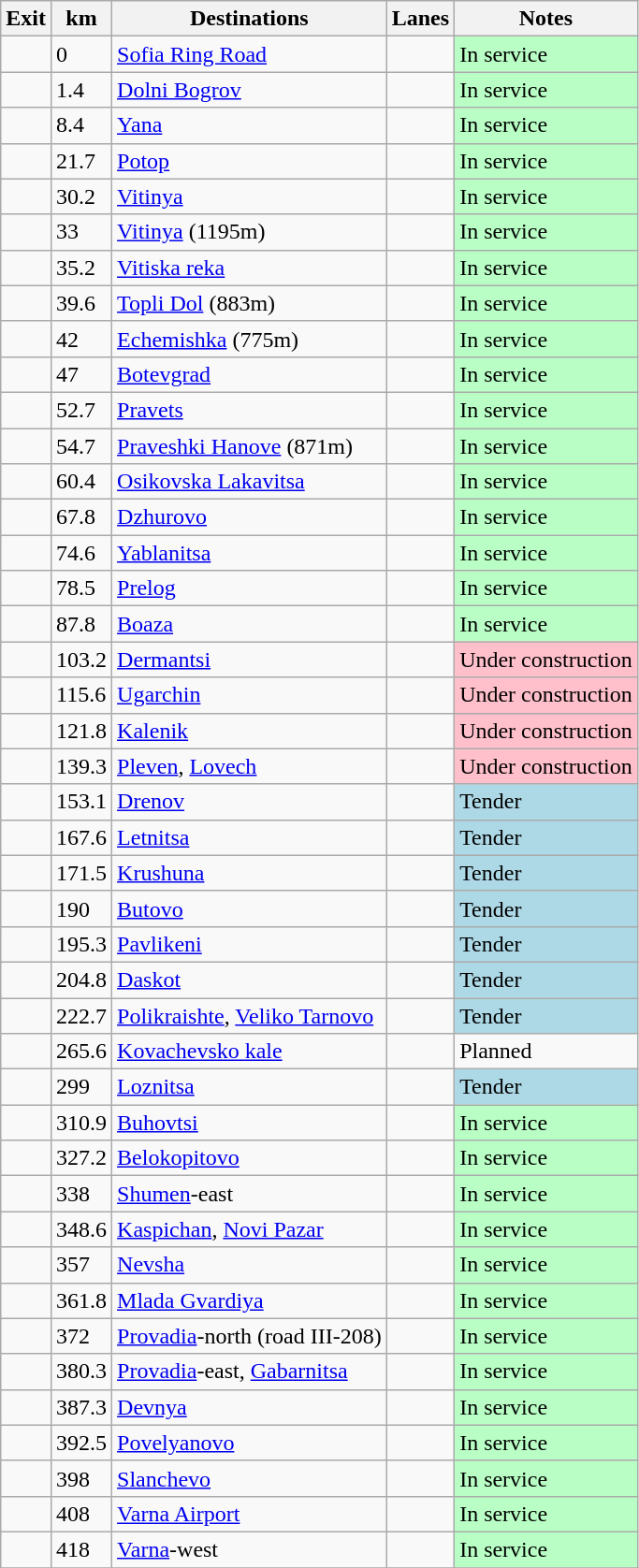<table class="wikitable">
<tr>
<th scope="col">Exit</th>
<th scope="col">km</th>
<th scope="col">Destinations</th>
<th scope="col">Lanes</th>
<th scope="col">Notes</th>
</tr>
<tr>
<td> </td>
<td>0</td>
<td><a href='#'>Sofia Ring Road</a></td>
<td style="text-align:center"></td>
<td bgcolor="#B9FFC5">In service</td>
</tr>
<tr>
<td></td>
<td>1.4</td>
<td><a href='#'>Dolni Bogrov</a>  </td>
<td style="text-align:center"></td>
<td bgcolor="#B9FFC5">In service</td>
</tr>
<tr>
<td></td>
<td>8.4</td>
<td><a href='#'>Yana</a></td>
<td style="text-align:center"></td>
<td bgcolor="#B9FFC5">In service</td>
</tr>
<tr>
<td></td>
<td>21.7</td>
<td><a href='#'>Potop</a></td>
<td style="text-align:center"></td>
<td bgcolor="#B9FFC5">In service</td>
</tr>
<tr>
<td></td>
<td>30.2</td>
<td><a href='#'>Vitinya</a></td>
<td style="text-align:center"></td>
<td bgcolor="#B9FFC5">In service</td>
</tr>
<tr>
<td></td>
<td>33</td>
<td><a href='#'>Vitinya</a> (1195m)</td>
<td style="text-align:center"></td>
<td bgcolor="#B9FFC5">In service</td>
</tr>
<tr>
<td></td>
<td>35.2</td>
<td><a href='#'>Vitiska reka</a></td>
<td style="text-align:center"></td>
<td bgcolor="#B9FFC5">In service</td>
</tr>
<tr>
<td></td>
<td>39.6</td>
<td><a href='#'>Topli Dol</a> (883m)</td>
<td style="text-align:center"></td>
<td bgcolor="#B9FFC5">In service</td>
</tr>
<tr>
<td></td>
<td>42</td>
<td><a href='#'>Echemishka</a> (775m)</td>
<td style="text-align:center"></td>
<td bgcolor="#B9FFC5">In service</td>
</tr>
<tr>
<td></td>
<td>47</td>
<td><a href='#'>Botevgrad</a>  </td>
<td style="text-align:center"></td>
<td bgcolor="#B9FFC5">In service</td>
</tr>
<tr>
<td></td>
<td>52.7</td>
<td><a href='#'>Pravets</a></td>
<td style="text-align:center"></td>
<td bgcolor="#B9FFC5">In service</td>
</tr>
<tr>
<td></td>
<td>54.7</td>
<td><a href='#'>Praveshki Hanove</a> (871m)</td>
<td style="text-align:center"></td>
<td bgcolor="#B9FFC5">In service</td>
</tr>
<tr>
<td></td>
<td>60.4</td>
<td><a href='#'>Osikovska Lakavitsa</a></td>
<td style="text-align:center"></td>
<td bgcolor="#B9FFC5">In service</td>
</tr>
<tr>
<td></td>
<td>67.8</td>
<td><a href='#'>Dzhurovo</a></td>
<td style="text-align:center"></td>
<td bgcolor="#B9FFC5">In service</td>
</tr>
<tr>
<td></td>
<td>74.6</td>
<td><a href='#'>Yablanitsa</a></td>
<td style="text-align:center"></td>
<td bgcolor="#B9FFC5">In service</td>
</tr>
<tr>
<td></td>
<td>78.5</td>
<td><a href='#'>Prelog</a></td>
<td style="text-align:center"></td>
<td bgcolor="#B9FFC5">In service</td>
</tr>
<tr>
<td></td>
<td>87.8</td>
<td><a href='#'>Boaza</a> </td>
<td style="text-align:center"></td>
<td bgcolor="#B9FFC5">In service</td>
</tr>
<tr>
<td></td>
<td>103.2</td>
<td><a href='#'>Dermantsi</a></td>
<td style="text-align:center"></td>
<td style="background:pink;">Under construction</td>
</tr>
<tr>
<td></td>
<td>115.6</td>
<td><a href='#'>Ugarchin</a></td>
<td style="text-align:center"></td>
<td style="background:pink;">Under construction</td>
</tr>
<tr>
<td></td>
<td>121.8</td>
<td><a href='#'>Kalenik</a></td>
<td style="text-align:center"></td>
<td style="background:pink;">Under construction</td>
</tr>
<tr>
<td></td>
<td>139.3</td>
<td><a href='#'>Pleven</a>, <a href='#'>Lovech</a></td>
<td style="text-align:center"></td>
<td style="background:pink;">Under construction</td>
</tr>
<tr>
<td></td>
<td>153.1</td>
<td><a href='#'>Drenov</a></td>
<td style="text-align:center"></td>
<td bgcolor="#add8e6">Tender</td>
</tr>
<tr>
<td></td>
<td>167.6</td>
<td><a href='#'>Letnitsa</a></td>
<td style="text-align:center"></td>
<td bgcolor="#add8e6">Tender</td>
</tr>
<tr>
<td></td>
<td>171.5</td>
<td><a href='#'>Krushuna</a></td>
<td style="text-align:center"></td>
<td bgcolor="#add8e6">Tender</td>
</tr>
<tr>
<td></td>
<td>190</td>
<td><a href='#'>Butovo</a></td>
<td style="text-align:center"></td>
<td bgcolor="#add8e6">Tender</td>
</tr>
<tr>
<td></td>
<td>195.3</td>
<td><a href='#'>Pavlikeni</a></td>
<td style="text-align:center"></td>
<td bgcolor="#add8e6">Tender</td>
</tr>
<tr>
<td></td>
<td>204.8</td>
<td><a href='#'>Daskot</a></td>
<td style="text-align:center"></td>
<td bgcolor="#add8e6">Tender</td>
</tr>
<tr>
<td></td>
<td>222.7</td>
<td><a href='#'>Polikraishte</a>, <a href='#'>Veliko Tarnovo</a>  </td>
<td style="text-align:center"></td>
<td bgcolor="#add8e6">Tender</td>
</tr>
<tr>
<td></td>
<td>265.6</td>
<td><a href='#'>Kovachevsko kale</a></td>
<td style="text-align:center"></td>
<td>Planned</td>
</tr>
<tr>
<td></td>
<td>299</td>
<td><a href='#'>Loznitsa</a></td>
<td style="text-align:center"></td>
<td bgcolor="#add8e6">Tender</td>
</tr>
<tr>
<td></td>
<td>310.9</td>
<td><a href='#'>Buhovtsi</a> </td>
<td style="text-align:center"></td>
<td bgcolor="#B9FFC5">In service</td>
</tr>
<tr>
<td></td>
<td>327.2</td>
<td><a href='#'>Belokopitovo</a>   </td>
<td style="text-align:center"></td>
<td bgcolor="#B9FFC5">In service</td>
</tr>
<tr>
<td></td>
<td>338</td>
<td><a href='#'>Shumen</a>-east</td>
<td style="text-align:center"></td>
<td bgcolor="#B9FFC5">In service</td>
</tr>
<tr>
<td></td>
<td>348.6</td>
<td><a href='#'>Kaspichan</a>, <a href='#'>Novi Pazar</a></td>
<td style="text-align:center"></td>
<td bgcolor="#B9FFC5">In service</td>
</tr>
<tr>
<td></td>
<td>357</td>
<td><a href='#'>Nevsha</a></td>
<td style="text-align:center"></td>
<td bgcolor="#B9FFC5">In service</td>
</tr>
<tr>
<td></td>
<td>361.8</td>
<td><a href='#'>Mlada Gvardiya</a></td>
<td style="text-align:center"></td>
<td bgcolor="#B9FFC5">In service</td>
</tr>
<tr>
<td></td>
<td>372</td>
<td><a href='#'>Provadia</a>-north (road III-208)</td>
<td style="text-align:center"></td>
<td bgcolor="#B9FFC5">In service</td>
</tr>
<tr>
<td></td>
<td>380.3</td>
<td><a href='#'>Provadia</a>-east, <a href='#'>Gabarnitsa</a></td>
<td style="text-align:center"></td>
<td bgcolor="#B9FFC5">In service</td>
</tr>
<tr>
<td></td>
<td>387.3</td>
<td><a href='#'>Devnya</a></td>
<td style="text-align:center"></td>
<td bgcolor="#B9FFC5">In service</td>
</tr>
<tr>
<td></td>
<td>392.5</td>
<td><a href='#'>Povelyanovo</a></td>
<td style="text-align:center"></td>
<td bgcolor="#B9FFC5">In service</td>
</tr>
<tr>
<td></td>
<td>398</td>
<td><a href='#'>Slanchevo</a></td>
<td style="text-align:center"></td>
<td bgcolor="#B9FFC5">In service</td>
</tr>
<tr>
<td></td>
<td>408</td>
<td> <a href='#'>Varna Airport</a></td>
<td style="text-align:center"></td>
<td bgcolor="#B9FFC5">In service</td>
</tr>
<tr>
<td> </td>
<td>418</td>
<td><a href='#'>Varna</a>-west</td>
<td style="text-align:center"></td>
<td bgcolor="#B9FFC5">In service</td>
</tr>
<tr>
</tr>
</table>
